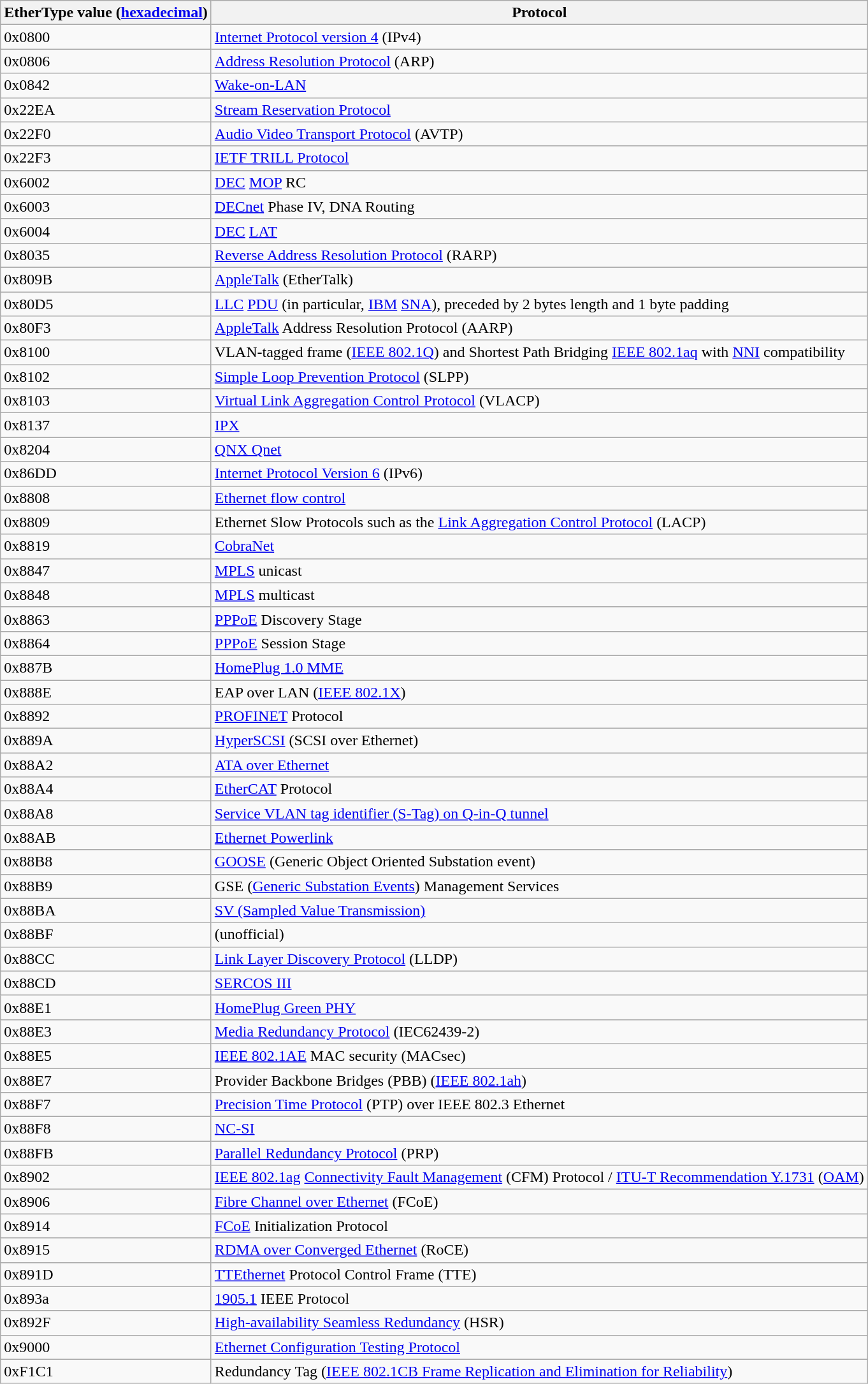<table class="wikitable">
<tr>
<th>EtherType value (<a href='#'>hexadecimal</a>)</th>
<th>Protocol</th>
</tr>
<tr>
<td>0x0800</td>
<td><a href='#'>Internet Protocol version 4</a> (IPv4)</td>
</tr>
<tr>
<td>0x0806</td>
<td><a href='#'>Address Resolution Protocol</a> (ARP)</td>
</tr>
<tr>
<td>0x0842</td>
<td><a href='#'>Wake-on-LAN</a></td>
</tr>
<tr>
<td>0x22EA</td>
<td><a href='#'>Stream Reservation Protocol</a></td>
</tr>
<tr>
<td>0x22F0</td>
<td><a href='#'>Audio Video Transport Protocol</a> (AVTP)</td>
</tr>
<tr>
<td>0x22F3</td>
<td><a href='#'>IETF TRILL Protocol</a></td>
</tr>
<tr>
<td>0x6002</td>
<td><a href='#'>DEC</a> <a href='#'>MOP</a> RC</td>
</tr>
<tr>
<td>0x6003</td>
<td><a href='#'>DECnet</a> Phase IV, DNA Routing</td>
</tr>
<tr>
<td>0x6004</td>
<td><a href='#'>DEC</a> <a href='#'>LAT</a></td>
</tr>
<tr>
<td>0x8035</td>
<td><a href='#'>Reverse Address Resolution Protocol</a> (RARP)</td>
</tr>
<tr>
<td>0x809B</td>
<td><a href='#'>AppleTalk</a> (EtherTalk)</td>
</tr>
<tr>
<td>0x80D5</td>
<td><a href='#'>LLC</a> <a href='#'>PDU</a> (in particular, <a href='#'>IBM</a> <a href='#'>SNA</a>), preceded by 2 bytes length and 1 byte padding</td>
</tr>
<tr>
<td>0x80F3</td>
<td><a href='#'>AppleTalk</a> Address Resolution Protocol (AARP)</td>
</tr>
<tr>
<td>0x8100</td>
<td>VLAN-tagged frame (<a href='#'>IEEE 802.1Q</a>) and Shortest Path Bridging <a href='#'>IEEE 802.1aq</a> with <a href='#'>NNI</a> compatibility</td>
</tr>
<tr>
<td>0x8102</td>
<td><a href='#'>Simple Loop Prevention Protocol</a> (SLPP)</td>
</tr>
<tr>
<td>0x8103</td>
<td><a href='#'>Virtual Link Aggregation Control Protocol</a> (VLACP)</td>
</tr>
<tr>
<td>0x8137</td>
<td><a href='#'>IPX</a></td>
</tr>
<tr>
<td>0x8204</td>
<td><a href='#'>QNX Qnet</a></td>
</tr>
<tr>
<td>0x86DD</td>
<td><a href='#'>Internet Protocol Version 6</a> (IPv6)</td>
</tr>
<tr>
<td>0x8808</td>
<td><a href='#'>Ethernet flow control</a></td>
</tr>
<tr>
<td>0x8809</td>
<td>Ethernet Slow Protocols such as the <a href='#'>Link Aggregation Control Protocol</a> (LACP)</td>
</tr>
<tr>
<td>0x8819</td>
<td><a href='#'>CobraNet</a></td>
</tr>
<tr>
<td>0x8847</td>
<td><a href='#'>MPLS</a> unicast</td>
</tr>
<tr>
<td>0x8848</td>
<td><a href='#'>MPLS</a> multicast</td>
</tr>
<tr>
<td>0x8863</td>
<td><a href='#'>PPPoE</a> Discovery Stage</td>
</tr>
<tr>
<td>0x8864</td>
<td><a href='#'>PPPoE</a> Session Stage</td>
</tr>
<tr>
<td>0x887B</td>
<td><a href='#'>HomePlug 1.0 MME</a></td>
</tr>
<tr>
<td>0x888E</td>
<td>EAP over LAN (<a href='#'>IEEE 802.1X</a>)</td>
</tr>
<tr>
<td>0x8892</td>
<td><a href='#'>PROFINET</a> Protocol</td>
</tr>
<tr>
<td>0x889A</td>
<td><a href='#'>HyperSCSI</a> (SCSI over Ethernet)</td>
</tr>
<tr>
<td>0x88A2</td>
<td><a href='#'>ATA over Ethernet</a></td>
</tr>
<tr>
<td>0x88A4</td>
<td><a href='#'>EtherCAT</a> Protocol</td>
</tr>
<tr>
<td>0x88A8</td>
<td><a href='#'>Service VLAN tag identifier (S-Tag) on Q-in-Q tunnel</a></td>
</tr>
<tr>
<td>0x88AB</td>
<td><a href='#'>Ethernet Powerlink</a></td>
</tr>
<tr>
<td>0x88B8</td>
<td><a href='#'>GOOSE</a> (Generic Object Oriented Substation event)</td>
</tr>
<tr>
<td>0x88B9</td>
<td>GSE (<a href='#'>Generic Substation Events</a>) Management Services</td>
</tr>
<tr>
<td>0x88BA</td>
<td><a href='#'>SV (Sampled Value Transmission)</a></td>
</tr>
<tr>
<td>0x88BF</td>
<td> (unofficial)</td>
</tr>
<tr>
<td>0x88CC</td>
<td><a href='#'>Link Layer Discovery Protocol</a> (LLDP)</td>
</tr>
<tr>
<td>0x88CD</td>
<td><a href='#'>SERCOS III</a></td>
</tr>
<tr>
<td>0x88E1</td>
<td><a href='#'>HomePlug Green PHY</a></td>
</tr>
<tr>
<td>0x88E3</td>
<td><a href='#'>Media Redundancy Protocol</a> (IEC62439-2)</td>
</tr>
<tr>
<td>0x88E5</td>
<td><a href='#'>IEEE 802.1AE</a> MAC security (MACsec)</td>
</tr>
<tr>
<td>0x88E7</td>
<td>Provider Backbone Bridges (PBB) (<a href='#'>IEEE 802.1ah</a>)</td>
</tr>
<tr>
<td>0x88F7</td>
<td><a href='#'>Precision Time Protocol</a> (PTP) over IEEE 802.3 Ethernet</td>
</tr>
<tr>
<td>0x88F8</td>
<td><a href='#'>NC-SI</a></td>
</tr>
<tr>
<td>0x88FB</td>
<td><a href='#'>Parallel Redundancy Protocol</a> (PRP)</td>
</tr>
<tr>
<td>0x8902</td>
<td><a href='#'>IEEE 802.1ag</a> <a href='#'>Connectivity Fault Management</a> (CFM) Protocol / <a href='#'>ITU-T Recommendation Y.1731</a> (<a href='#'>OAM</a>)</td>
</tr>
<tr>
<td>0x8906</td>
<td><a href='#'>Fibre Channel over Ethernet</a> (FCoE)</td>
</tr>
<tr>
<td>0x8914</td>
<td><a href='#'>FCoE</a> Initialization Protocol</td>
</tr>
<tr>
<td>0x8915</td>
<td><a href='#'>RDMA over Converged Ethernet</a> (RoCE)</td>
</tr>
<tr>
<td>0x891D</td>
<td><a href='#'>TTEthernet</a> Protocol Control Frame (TTE)</td>
</tr>
<tr>
<td>0x893a</td>
<td><a href='#'>1905.1</a> IEEE Protocol</td>
</tr>
<tr>
<td>0x892F</td>
<td><a href='#'>High-availability Seamless Redundancy</a> (HSR)</td>
</tr>
<tr>
<td>0x9000</td>
<td><a href='#'>Ethernet Configuration Testing Protocol</a></td>
</tr>
<tr>
<td>0xF1C1</td>
<td>Redundancy Tag (<a href='#'>IEEE 802.1CB Frame Replication and Elimination for Reliability</a>)</td>
</tr>
</table>
